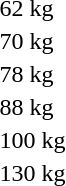<table>
<tr>
<td rowspan=2>62 kg</td>
<td rowspan=2></td>
<td rowspan=2></td>
<td></td>
</tr>
<tr>
<td></td>
</tr>
<tr>
<td rowspan=2>70 kg</td>
<td rowspan=2></td>
<td rowspan=2></td>
<td></td>
</tr>
<tr>
<td></td>
</tr>
<tr>
<td rowspan=2>78 kg</td>
<td rowspan=2></td>
<td rowspan=2></td>
<td></td>
</tr>
<tr>
<td></td>
</tr>
<tr>
<td rowspan=2>88 kg</td>
<td rowspan=2></td>
<td rowspan=2></td>
<td></td>
</tr>
<tr>
<td></td>
</tr>
<tr>
<td>100 kg</td>
<td></td>
<td></td>
<td></td>
</tr>
<tr>
<td>130 kg</td>
<td></td>
<td></td>
<td></td>
</tr>
<tr>
</tr>
</table>
